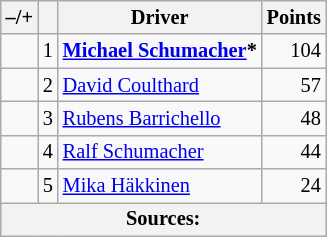<table class="wikitable" style="font-size: 85%;">
<tr>
<th scope="col">–/+</th>
<th scope="col"></th>
<th scope="col">Driver</th>
<th scope="col">Points</th>
</tr>
<tr>
<td></td>
<td align="center">1</td>
<td> <strong><a href='#'>Michael Schumacher</a>*</strong></td>
<td align="right">104</td>
</tr>
<tr>
<td></td>
<td align="center">2</td>
<td> <a href='#'>David Coulthard</a></td>
<td align="right">57</td>
</tr>
<tr>
<td></td>
<td align="center">3</td>
<td> <a href='#'>Rubens Barrichello</a></td>
<td align="right">48</td>
</tr>
<tr>
<td></td>
<td align="center">4</td>
<td> <a href='#'>Ralf Schumacher</a></td>
<td align="right">44</td>
</tr>
<tr>
<td></td>
<td align="center">5</td>
<td> <a href='#'>Mika Häkkinen</a></td>
<td align="right">24</td>
</tr>
<tr>
<th colspan=4>Sources:</th>
</tr>
</table>
